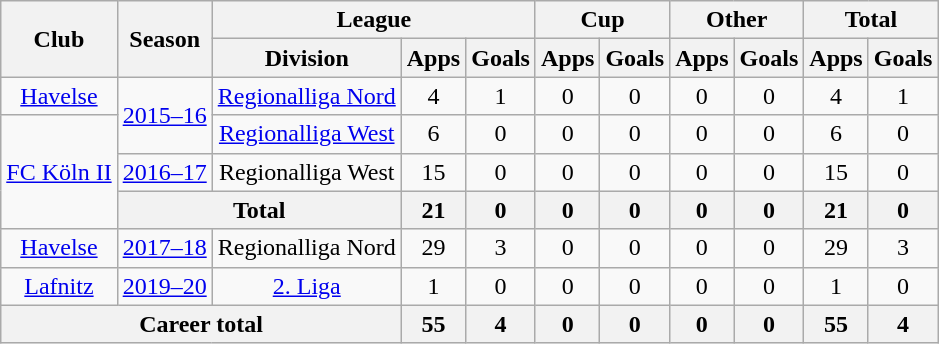<table class="wikitable" style="text-align: center">
<tr>
<th rowspan="2">Club</th>
<th rowspan="2">Season</th>
<th colspan="3">League</th>
<th colspan="2">Cup</th>
<th colspan="2">Other</th>
<th colspan="2">Total</th>
</tr>
<tr>
<th>Division</th>
<th>Apps</th>
<th>Goals</th>
<th>Apps</th>
<th>Goals</th>
<th>Apps</th>
<th>Goals</th>
<th>Apps</th>
<th>Goals</th>
</tr>
<tr>
<td><a href='#'>Havelse</a></td>
<td rowspan="2"><a href='#'>2015–16</a></td>
<td><a href='#'>Regionalliga Nord</a></td>
<td>4</td>
<td>1</td>
<td>0</td>
<td>0</td>
<td>0</td>
<td>0</td>
<td>4</td>
<td>1</td>
</tr>
<tr>
<td rowspan="3"><a href='#'>FC Köln II</a></td>
<td><a href='#'>Regionalliga West</a></td>
<td>6</td>
<td>0</td>
<td>0</td>
<td>0</td>
<td>0</td>
<td>0</td>
<td>6</td>
<td>0</td>
</tr>
<tr>
<td><a href='#'>2016–17</a></td>
<td>Regionalliga West</td>
<td>15</td>
<td>0</td>
<td>0</td>
<td>0</td>
<td>0</td>
<td>0</td>
<td>15</td>
<td>0</td>
</tr>
<tr>
<th colspan=2>Total</th>
<th>21</th>
<th>0</th>
<th>0</th>
<th>0</th>
<th>0</th>
<th>0</th>
<th>21</th>
<th>0</th>
</tr>
<tr>
<td><a href='#'>Havelse</a></td>
<td><a href='#'>2017–18</a></td>
<td>Regionalliga Nord</td>
<td>29</td>
<td>3</td>
<td>0</td>
<td>0</td>
<td>0</td>
<td>0</td>
<td>29</td>
<td>3</td>
</tr>
<tr>
<td><a href='#'>Lafnitz</a></td>
<td><a href='#'>2019–20</a></td>
<td><a href='#'>2. Liga</a></td>
<td>1</td>
<td>0</td>
<td>0</td>
<td>0</td>
<td>0</td>
<td>0</td>
<td>1</td>
<td>0</td>
</tr>
<tr>
<th colspan=3>Career total</th>
<th>55</th>
<th>4</th>
<th>0</th>
<th>0</th>
<th>0</th>
<th>0</th>
<th>55</th>
<th>4</th>
</tr>
</table>
